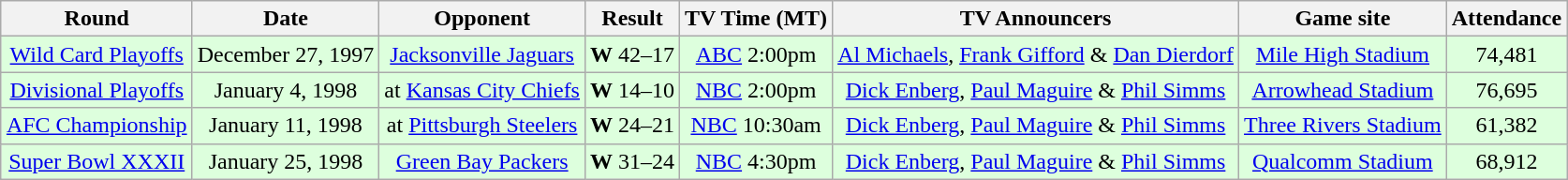<table class="wikitable" style="margin:auto; text-align:center">
<tr>
<th>Round</th>
<th>Date</th>
<th>Opponent</th>
<th>Result</th>
<th>TV Time (MT)</th>
<th>TV Announcers</th>
<th>Game site</th>
<th>Attendance</th>
</tr>
<tr style="background:#dfd">
<td><a href='#'>Wild Card Playoffs</a></td>
<td>December 27, 1997</td>
<td><a href='#'>Jacksonville Jaguars</a></td>
<td><strong>W</strong> 42–17</td>
<td><a href='#'>ABC</a> 2:00pm</td>
<td><a href='#'>Al Michaels</a>, <a href='#'>Frank Gifford</a> & <a href='#'>Dan Dierdorf</a></td>
<td><a href='#'>Mile High Stadium</a></td>
<td>74,481</td>
</tr>
<tr style="background:#dfd">
<td><a href='#'>Divisional Playoffs</a></td>
<td>January 4, 1998</td>
<td>at <a href='#'>Kansas City Chiefs</a></td>
<td><strong>W</strong> 14–10</td>
<td><a href='#'>NBC</a> 2:00pm</td>
<td><a href='#'>Dick Enberg</a>, <a href='#'>Paul Maguire</a> & <a href='#'>Phil Simms</a></td>
<td><a href='#'>Arrowhead Stadium</a></td>
<td>76,695</td>
</tr>
<tr style="background:#dfd">
<td><a href='#'>AFC Championship</a></td>
<td>January 11, 1998</td>
<td>at <a href='#'>Pittsburgh Steelers</a></td>
<td><strong>W</strong> 24–21</td>
<td><a href='#'>NBC</a> 10:30am</td>
<td><a href='#'>Dick Enberg</a>, <a href='#'>Paul Maguire</a> & <a href='#'>Phil Simms</a></td>
<td><a href='#'>Three Rivers Stadium</a></td>
<td>61,382</td>
</tr>
<tr style="background:#dfd">
<td><a href='#'>Super Bowl XXXII</a></td>
<td>January 25, 1998</td>
<td><a href='#'>Green Bay Packers</a></td>
<td><strong>W</strong> 31–24</td>
<td><a href='#'>NBC</a> 4:30pm</td>
<td><a href='#'>Dick Enberg</a>, <a href='#'>Paul Maguire</a> & <a href='#'>Phil Simms</a></td>
<td><a href='#'>Qualcomm Stadium</a></td>
<td>68,912</td>
</tr>
</table>
